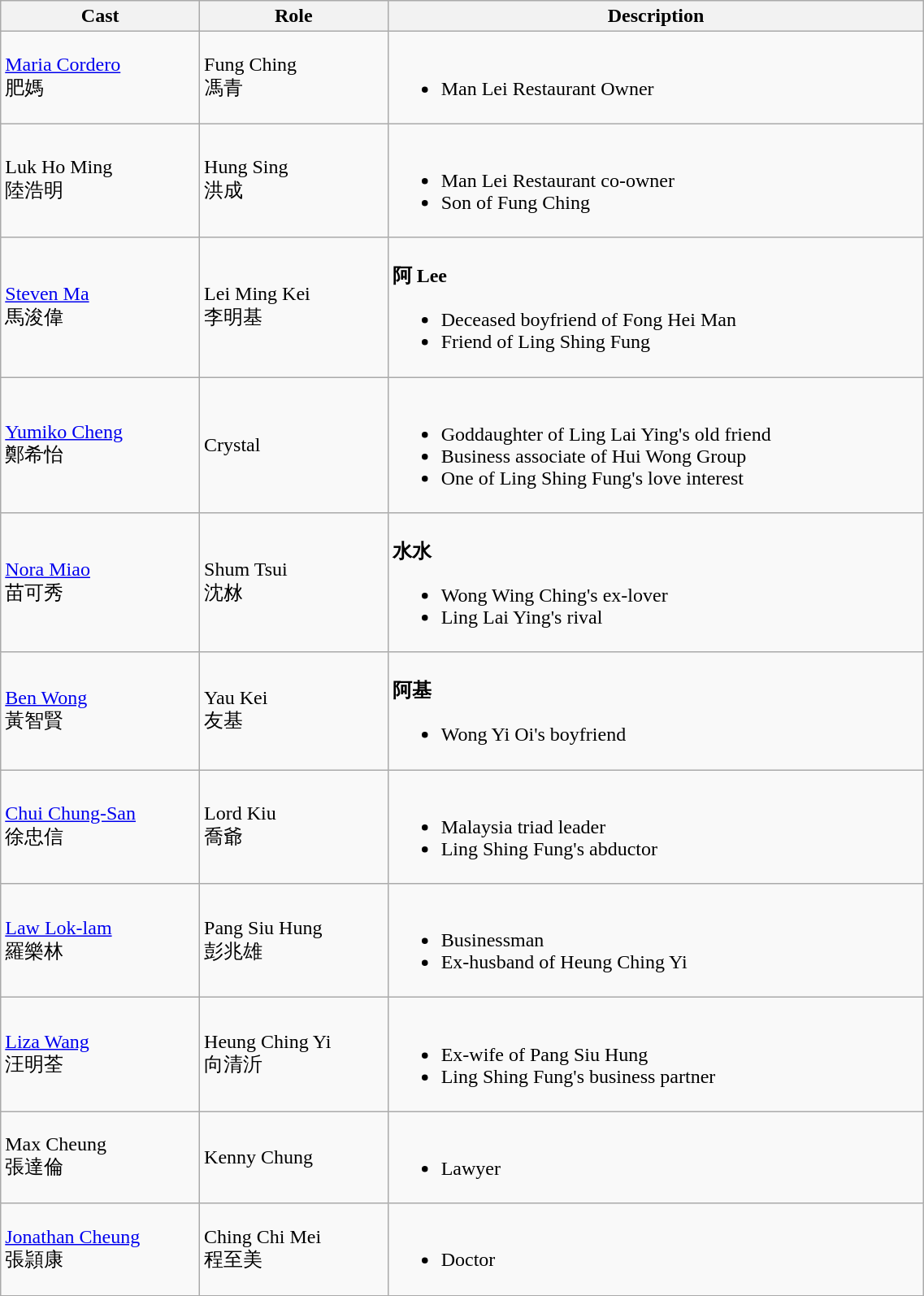<table class="wikitable" width="60%">
<tr>
<th>Cast</th>
<th>Role</th>
<th>Description</th>
</tr>
<tr>
<td><a href='#'>Maria Cordero</a> <br> 肥媽</td>
<td>Fung Ching <br> 馮青</td>
<td><br><ul><li>Man Lei Restaurant Owner</li></ul></td>
</tr>
<tr>
<td>Luk Ho Ming <br> 陸浩明</td>
<td>Hung Sing<br> 洪成</td>
<td><br><ul><li>Man Lei Restaurant co-owner</li><li>Son of Fung Ching</li></ul></td>
</tr>
<tr>
<td><a href='#'>Steven Ma</a> <br> 馬浚偉</td>
<td>Lei Ming Kei <br> 李明基</td>
<td><br><strong>阿 Lee</strong><ul><li>Deceased boyfriend of Fong Hei Man</li><li>Friend of Ling Shing Fung</li></ul></td>
</tr>
<tr>
<td><a href='#'>Yumiko Cheng</a> <br> 鄭希怡</td>
<td>Crystal</td>
<td><br><ul><li>Goddaughter of Ling Lai Ying's old friend</li><li>Business associate of Hui Wong Group</li><li>One of Ling Shing Fung's love interest</li></ul></td>
</tr>
<tr>
<td><a href='#'>Nora Miao</a><br> 苗可秀</td>
<td>Shum Tsui <br> 沈沝</td>
<td><br><strong>水水</strong><ul><li>Wong Wing Ching's ex-lover</li><li>Ling Lai Ying's rival</li></ul></td>
</tr>
<tr>
<td><a href='#'>Ben Wong</a> <br> 黃智賢</td>
<td>Yau Kei <br> 友基</td>
<td><br><strong>阿基</strong><ul><li>Wong Yi Oi's boyfriend</li></ul></td>
</tr>
<tr>
<td><a href='#'>Chui Chung-San</a> <br> 徐忠信</td>
<td>Lord Kiu <br> 喬爺</td>
<td><br><ul><li>Malaysia triad leader</li><li>Ling Shing Fung's abductor</li></ul></td>
</tr>
<tr>
<td><a href='#'>Law Lok-lam</a> <br> 羅樂林</td>
<td>Pang Siu Hung <br> 彭兆雄</td>
<td><br><ul><li>Businessman</li><li>Ex-husband of Heung Ching Yi</li></ul></td>
</tr>
<tr>
<td><a href='#'>Liza Wang</a> <br> 汪明荃</td>
<td>Heung Ching Yi <br> 向清沂</td>
<td><br><ul><li>Ex-wife of Pang Siu Hung</li><li>Ling Shing Fung's business partner</li></ul></td>
</tr>
<tr>
<td>Max Cheung <br> 張達倫</td>
<td>Kenny Chung</td>
<td><br><ul><li>Lawyer</li></ul></td>
</tr>
<tr>
<td><a href='#'>Jonathan Cheung</a> <br> 張頴康</td>
<td>Ching Chi Mei <br> 程至美</td>
<td><br><ul><li>Doctor</li></ul></td>
</tr>
<tr>
</tr>
</table>
